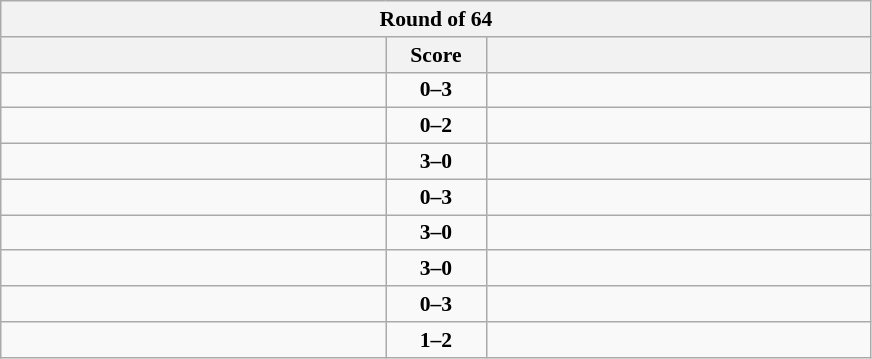<table class="wikitable" style="text-align: center; font-size:90% ">
<tr>
<th colspan=3>Round of 64</th>
</tr>
<tr>
<th align="right" width="250"></th>
<th width="60">Score</th>
<th align="left" width="250"></th>
</tr>
<tr>
<td align=left></td>
<td align=center><strong>0–3</strong></td>
<td align=left><strong></strong></td>
</tr>
<tr>
<td align=left></td>
<td align=center><strong>0–2</strong></td>
<td align=left><strong></strong></td>
</tr>
<tr>
<td align=left><strong></strong></td>
<td align=center><strong>3–0</strong></td>
<td align=left></td>
</tr>
<tr>
<td align=left></td>
<td align=center><strong>0–3</strong></td>
<td align=left><strong></strong></td>
</tr>
<tr>
<td align=left><strong></strong></td>
<td align=center><strong>3–0</strong></td>
<td align=left></td>
</tr>
<tr>
<td align=left><strong></strong></td>
<td align=center><strong>3–0</strong></td>
<td align=left></td>
</tr>
<tr>
<td align=left></td>
<td align=center><strong>0–3</strong></td>
<td align=left><strong></strong></td>
</tr>
<tr>
<td align=left></td>
<td align=center><strong>1–2</strong></td>
<td align=left><strong></strong></td>
</tr>
</table>
